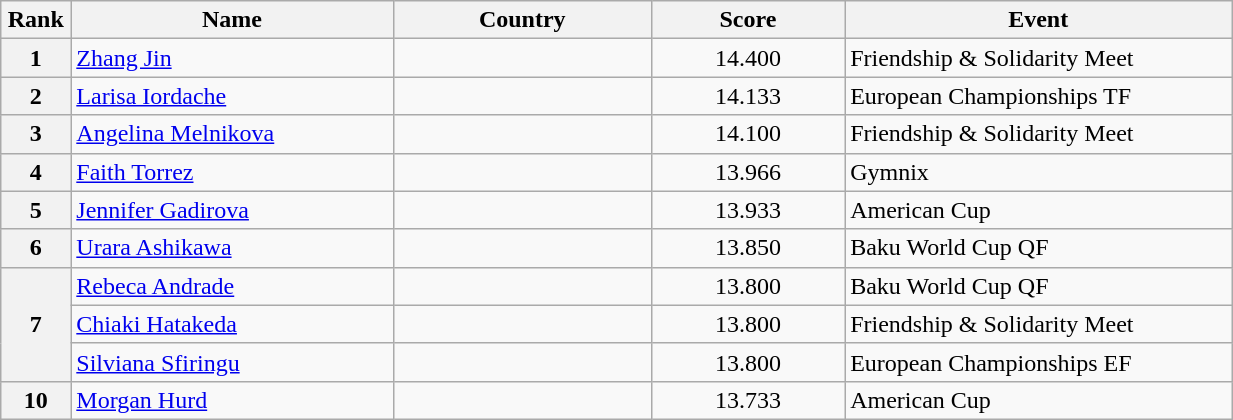<table class="wikitable sortable" style="width:65%;">
<tr>
<th style="text-align:center; width:5%;">Rank</th>
<th style="text-align:center; width:25%;">Name</th>
<th style="text-align:center; width:20%;">Country</th>
<th style="text-align:center; width:15%;">Score</th>
<th style="text-align:center; width:30%;">Event</th>
</tr>
<tr>
<th>1</th>
<td><a href='#'>Zhang Jin</a></td>
<td></td>
<td align=center>14.400</td>
<td>Friendship & Solidarity Meet</td>
</tr>
<tr>
<th>2</th>
<td><a href='#'>Larisa Iordache</a></td>
<td></td>
<td align="center">14.133</td>
<td>European Championships TF</td>
</tr>
<tr>
<th>3</th>
<td><a href='#'>Angelina Melnikova</a></td>
<td></td>
<td align="center">14.100</td>
<td>Friendship & Solidarity Meet</td>
</tr>
<tr>
<th>4</th>
<td><a href='#'>Faith Torrez</a></td>
<td></td>
<td align="center">13.966</td>
<td>Gymnix</td>
</tr>
<tr>
<th>5</th>
<td><a href='#'>Jennifer Gadirova</a></td>
<td></td>
<td align="center">13.933</td>
<td>American Cup</td>
</tr>
<tr>
<th>6</th>
<td><a href='#'>Urara Ashikawa</a></td>
<td></td>
<td align=center>13.850</td>
<td>Baku World Cup QF</td>
</tr>
<tr>
<th rowspan="3">7</th>
<td><a href='#'>Rebeca Andrade</a></td>
<td></td>
<td align=center>13.800</td>
<td>Baku World Cup QF</td>
</tr>
<tr>
<td><a href='#'>Chiaki Hatakeda</a></td>
<td></td>
<td align="center">13.800</td>
<td>Friendship & Solidarity Meet</td>
</tr>
<tr>
<td><a href='#'>Silviana Sfiringu</a></td>
<td></td>
<td align="center">13.800</td>
<td>European Championships EF</td>
</tr>
<tr>
<th>10</th>
<td><a href='#'>Morgan Hurd</a></td>
<td></td>
<td align="center">13.733</td>
<td>American Cup</td>
</tr>
</table>
